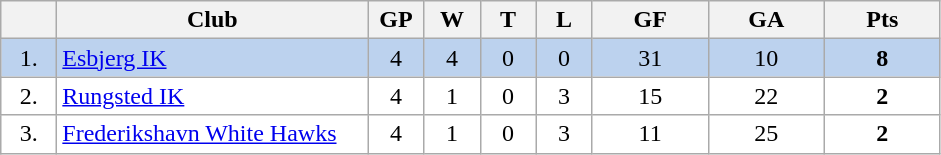<table class="wikitable">
<tr>
<th width="30"></th>
<th width="200">Club</th>
<th width="30">GP</th>
<th width="30">W</th>
<th width="30">T</th>
<th width="30">L</th>
<th width="70">GF</th>
<th width="70">GA</th>
<th width="70">Pts</th>
</tr>
<tr bgcolor="#BCD2EE" align="center">
<td>1.</td>
<td align="left"><a href='#'>Esbjerg IK</a></td>
<td>4</td>
<td>4</td>
<td>0</td>
<td>0</td>
<td>31</td>
<td>10</td>
<td><strong>8</strong></td>
</tr>
<tr bgcolor="#FFFFFF" align="center">
<td>2.</td>
<td align="left"><a href='#'>Rungsted IK</a></td>
<td>4</td>
<td>1</td>
<td>0</td>
<td>3</td>
<td>15</td>
<td>22</td>
<td><strong>2</strong></td>
</tr>
<tr bgcolor="#FFFFFF" align="center">
<td>3.</td>
<td align="left"><a href='#'>Frederikshavn White Hawks</a></td>
<td>4</td>
<td>1</td>
<td>0</td>
<td>3</td>
<td>11</td>
<td>25</td>
<td><strong>2</strong></td>
</tr>
</table>
